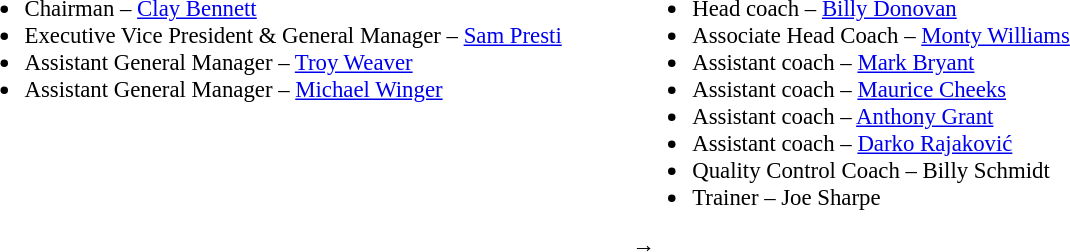<table class="toccolours" style="text-align: left;">
<tr>
<td colspan=7 style="text-align:right;"></td>
</tr>
<tr>
<td style="vertical-align:top;"></td>
<td style="font-size: 95%;vertical-align:top;"><br><ul><li>Chairman – <a href='#'>Clay Bennett</a></li><li>Executive Vice President & General Manager – <a href='#'>Sam Presti</a></li><li>Assistant General Manager – <a href='#'>Troy Weaver</a></li><li>Assistant General Manager – <a href='#'>Michael Winger</a></li></ul></td>
<td width="35"> </td>
<td style="vertical-align:top;"></td>
<td style="font-size: 95%;vertical-align:top;"><br><ul><li>Head coach – <a href='#'>Billy Donovan</a></li><li>Associate Head Coach – <a href='#'>Monty Williams</a></li><li>Assistant coach – <a href='#'>Mark Bryant</a></li><li>Assistant coach – <a href='#'>Maurice Cheeks</a></li><li>Assistant coach – <a href='#'>Anthony Grant</a></li><li>Assistant coach – <a href='#'>Darko Rajaković</a></li><li>Quality Control Coach – Billy Schmidt</li><li>Trainer – Joe Sharpe</li></ul>→ <span></span><br></td>
</tr>
</table>
